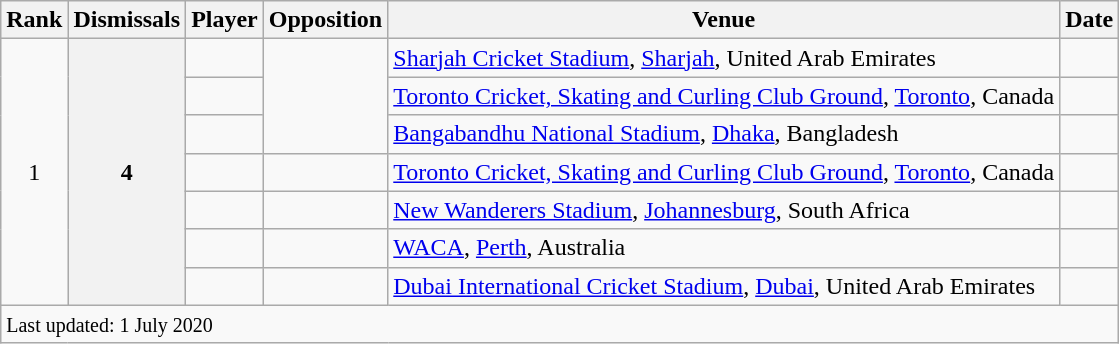<table class="wikitable sortable">
<tr>
<th scope=col>Rank</th>
<th scope=col>Dismissals</th>
<th scope=col>Player</th>
<th scope=col>Opposition</th>
<th scope=col>Venue</th>
<th scope=col>Date</th>
</tr>
<tr>
<td align=center rowspan=7>1</td>
<th scope=row style=text-align:center; rowspan=7>4</th>
<td></td>
<td rowspan=3></td>
<td><a href='#'>Sharjah Cricket Stadium</a>, <a href='#'>Sharjah</a>, United Arab Emirates</td>
<td></td>
</tr>
<tr>
<td></td>
<td><a href='#'>Toronto Cricket, Skating and Curling Club Ground</a>, <a href='#'>Toronto</a>, Canada</td>
<td></td>
</tr>
<tr>
<td></td>
<td><a href='#'>Bangabandhu National Stadium</a>, <a href='#'>Dhaka</a>, Bangladesh</td>
<td></td>
</tr>
<tr>
<td></td>
<td></td>
<td><a href='#'>Toronto Cricket, Skating and Curling Club Ground</a>, <a href='#'>Toronto</a>, Canada</td>
<td></td>
</tr>
<tr>
<td></td>
<td></td>
<td><a href='#'>New Wanderers Stadium</a>, <a href='#'>Johannesburg</a>, South Africa</td>
<td> </td>
</tr>
<tr>
<td></td>
<td></td>
<td><a href='#'>WACA</a>, <a href='#'>Perth</a>, Australia</td>
<td></td>
</tr>
<tr>
<td></td>
<td></td>
<td><a href='#'>Dubai International Cricket Stadium</a>, <a href='#'>Dubai</a>, United Arab Emirates</td>
<td></td>
</tr>
<tr class=sortbottom>
<td colspan=6><small>Last updated: 1 July 2020</small></td>
</tr>
</table>
